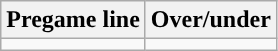<table class="wikitable">
<tr align="center">
<th>Pregame line</th>
<th>Over/under</th>
</tr>
<tr align="center">
<td></td>
<td></td>
</tr>
</table>
